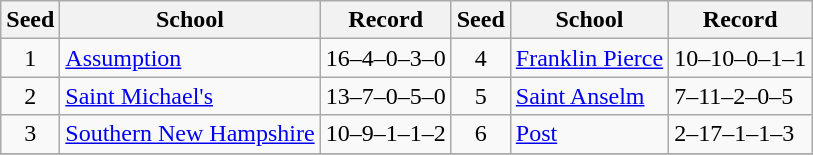<table class="wikitable">
<tr>
<th>Seed</th>
<th>School</th>
<th>Record</th>
<th>Seed</th>
<th>School</th>
<th>Record</th>
</tr>
<tr>
<td align=center>1</td>
<td><a href='#'>Assumption</a></td>
<td>16–4–0–3–0</td>
<td align=center>4</td>
<td><a href='#'>Franklin Pierce</a></td>
<td>10–10–0–1–1</td>
</tr>
<tr>
<td align=center>2</td>
<td><a href='#'>Saint Michael's</a></td>
<td>13–7–0–5–0</td>
<td align=center>5</td>
<td><a href='#'>Saint Anselm</a></td>
<td>7–11–2–0–5</td>
</tr>
<tr>
<td align=center>3</td>
<td><a href='#'>Southern New Hampshire</a></td>
<td>10–9–1–1–2</td>
<td align=center>6</td>
<td><a href='#'>Post</a></td>
<td>2–17–1–1–3</td>
</tr>
<tr>
</tr>
</table>
